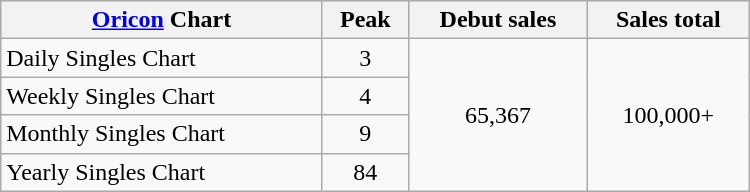<table class="wikitable" style="width:500px;">
<tr>
<th style="text-align:center;"><a href='#'>Oricon</a> Chart</th>
<th style="text-align:center;">Peak</th>
<th style="text-align:center;">Debut sales</th>
<th style="text-align:center;">Sales total</th>
</tr>
<tr>
<td align="left">Daily Singles Chart</td>
<td style="text-align:center;">3</td>
<td style="text-align:center;" rowspan="4">65,367</td>
<td style="text-align:center;" rowspan="4">100,000+</td>
</tr>
<tr>
<td align="left">Weekly Singles Chart</td>
<td style="text-align:center;">4</td>
</tr>
<tr>
<td align="left">Monthly Singles Chart</td>
<td style="text-align:center;">9</td>
</tr>
<tr>
<td align="left">Yearly Singles Chart</td>
<td style="text-align:center;">84</td>
</tr>
</table>
